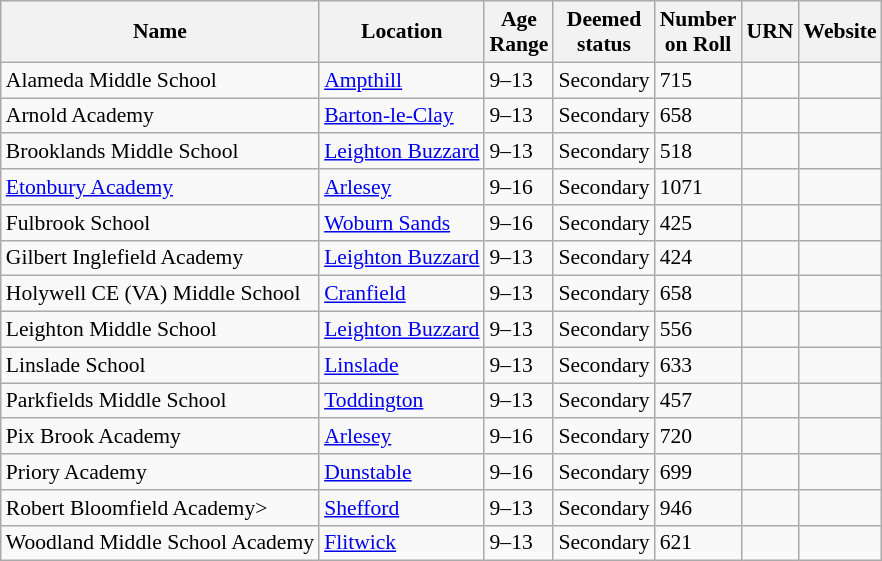<table class="wikitable sortable" style="font-size:90%;">
<tr>
<th>Name</th>
<th>Location</th>
<th>Age<br>Range</th>
<th>Deemed<br>status</th>
<th>Number<br>on Roll</th>
<th class="unsortable">URN</th>
<th class="unsortable">Website</th>
</tr>
<tr>
<td>Alameda Middle School</td>
<td><a href='#'>Ampthill</a></td>
<td>9–13</td>
<td>Secondary</td>
<td>715</td>
<td></td>
<td></td>
</tr>
<tr>
<td>Arnold Academy</td>
<td><a href='#'>Barton-le-Clay</a></td>
<td>9–13</td>
<td>Secondary</td>
<td>658</td>
<td></td>
<td></td>
</tr>
<tr>
<td>Brooklands Middle School</td>
<td><a href='#'>Leighton Buzzard</a></td>
<td>9–13</td>
<td>Secondary</td>
<td>518</td>
<td></td>
<td></td>
</tr>
<tr>
<td><a href='#'>Etonbury Academy</a></td>
<td><a href='#'>Arlesey</a></td>
<td>9–16</td>
<td>Secondary</td>
<td>1071</td>
<td></td>
<td></td>
</tr>
<tr>
<td>Fulbrook School</td>
<td><a href='#'>Woburn Sands</a></td>
<td>9–16</td>
<td>Secondary</td>
<td>425</td>
<td></td>
<td></td>
</tr>
<tr>
<td>Gilbert Inglefield Academy</td>
<td><a href='#'>Leighton Buzzard</a></td>
<td>9–13</td>
<td>Secondary</td>
<td>424</td>
<td></td>
<td></td>
</tr>
<tr>
<td>Holywell CE (VA) Middle School</td>
<td><a href='#'>Cranfield</a></td>
<td>9–13</td>
<td>Secondary</td>
<td>658</td>
<td></td>
<td></td>
</tr>
<tr>
<td>Leighton Middle School</td>
<td><a href='#'>Leighton Buzzard</a></td>
<td>9–13</td>
<td>Secondary</td>
<td>556</td>
<td></td>
<td></td>
</tr>
<tr>
<td>Linslade School</td>
<td><a href='#'>Linslade</a></td>
<td>9–13</td>
<td>Secondary</td>
<td>633</td>
<td></td>
<td></td>
</tr>
<tr>
<td>Parkfields Middle School</td>
<td><a href='#'>Toddington</a></td>
<td>9–13</td>
<td>Secondary</td>
<td>457</td>
<td></td>
<td></td>
</tr>
<tr>
<td>Pix Brook Academy</td>
<td><a href='#'>Arlesey</a></td>
<td>9–16</td>
<td>Secondary</td>
<td>720</td>
<td></td>
<td></td>
</tr>
<tr>
<td>Priory Academy</td>
<td><a href='#'>Dunstable</a></td>
<td>9–16</td>
<td>Secondary</td>
<td>699</td>
<td></td>
<td></td>
</tr>
<tr>
<td>Robert Bloomfield Academy></td>
<td><a href='#'>Shefford</a></td>
<td>9–13</td>
<td>Secondary</td>
<td>946</td>
<td></td>
<td></td>
</tr>
<tr>
<td>Woodland Middle School Academy</td>
<td><a href='#'>Flitwick</a></td>
<td>9–13</td>
<td>Secondary</td>
<td>621</td>
<td></td>
<td></td>
</tr>
</table>
